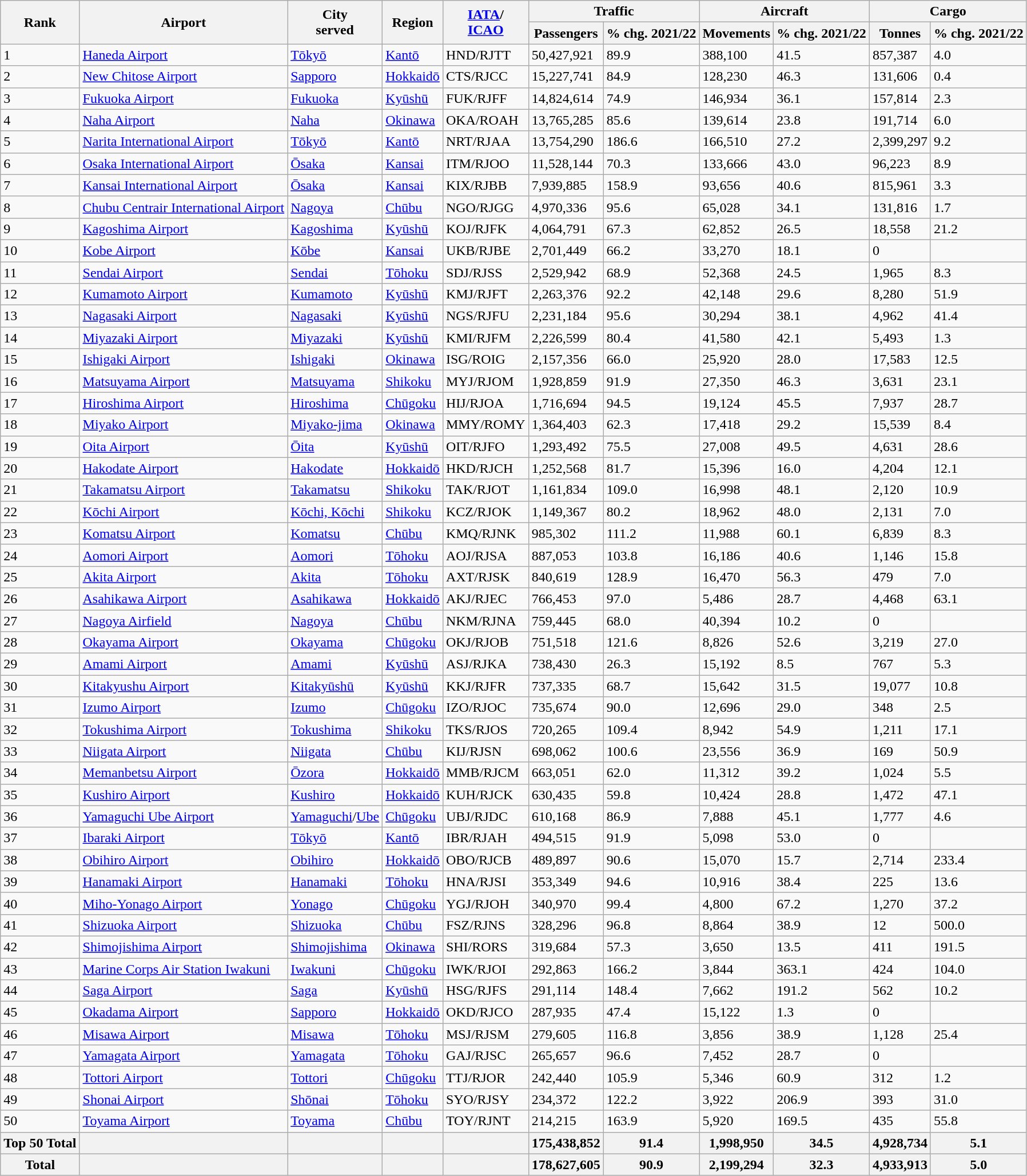<table class="wikitable sortable">
<tr>
<th rowspan="2">Rank</th>
<th rowspan="2">Airport</th>
<th rowspan="2">City<br>served</th>
<th rowspan="2">Region</th>
<th rowspan="2"><a href='#'>IATA</a>/<br><a href='#'>ICAO</a></th>
<th colspan="2">Traffic</th>
<th colspan="2">Aircraft</th>
<th colspan="2">Cargo</th>
</tr>
<tr>
<th>Passengers</th>
<th>% chg. 2021/22</th>
<th>Movements</th>
<th>% chg. 2021/22</th>
<th>Tonnes</th>
<th>% chg. 2021/22</th>
</tr>
<tr>
<td>1</td>
<td><a href='#'>Haneda Airport</a></td>
<td><a href='#'>Tōkyō</a></td>
<td><a href='#'>Kantō</a></td>
<td>HND/RJTT</td>
<td>50,427,921</td>
<td> 89.9</td>
<td>388,100</td>
<td> 41.5</td>
<td>857,387</td>
<td> 4.0</td>
</tr>
<tr>
<td>2</td>
<td><a href='#'>New Chitose Airport</a></td>
<td><a href='#'>Sapporo</a></td>
<td><a href='#'>Hokkaidō</a></td>
<td>CTS/RJCC</td>
<td>15,227,741</td>
<td> 84.9</td>
<td>128,230</td>
<td> 46.3</td>
<td>131,606</td>
<td> 0.4</td>
</tr>
<tr>
<td>3</td>
<td><a href='#'>Fukuoka Airport</a></td>
<td><a href='#'>Fukuoka</a></td>
<td><a href='#'>Kyūshū</a></td>
<td>FUK/RJFF</td>
<td>14,824,614</td>
<td> 74.9</td>
<td>146,934</td>
<td> 36.1</td>
<td>157,814</td>
<td> 2.3</td>
</tr>
<tr>
<td>4</td>
<td><a href='#'>Naha Airport</a></td>
<td><a href='#'>Naha</a></td>
<td><a href='#'>Okinawa</a></td>
<td>OKA/ROAH</td>
<td>13,765,285</td>
<td> 85.6</td>
<td>139,614</td>
<td> 23.8</td>
<td>191,714</td>
<td> 6.0</td>
</tr>
<tr>
<td>5</td>
<td><a href='#'>Narita International Airport</a></td>
<td><a href='#'>Tōkyō</a></td>
<td><a href='#'>Kantō</a></td>
<td>NRT/RJAA</td>
<td>13,754,290</td>
<td> 186.6</td>
<td>166,510</td>
<td> 27.2</td>
<td>2,399,297</td>
<td> 9.2</td>
</tr>
<tr>
<td>6</td>
<td><a href='#'>Osaka International Airport</a></td>
<td><a href='#'>Ōsaka</a></td>
<td><a href='#'>Kansai</a></td>
<td>ITM/RJOO</td>
<td>11,528,144</td>
<td> 70.3</td>
<td>133,666</td>
<td> 43.0</td>
<td>96,223</td>
<td> 8.9</td>
</tr>
<tr>
<td>7</td>
<td><a href='#'>Kansai International Airport</a></td>
<td><a href='#'>Ōsaka</a></td>
<td><a href='#'>Kansai</a></td>
<td>KIX/RJBB</td>
<td>7,939,885</td>
<td> 158.9</td>
<td>93,656</td>
<td> 40.6</td>
<td>815,961</td>
<td> 3.3</td>
</tr>
<tr>
<td>8</td>
<td><a href='#'>Chubu Centrair International Airport</a></td>
<td><a href='#'>Nagoya</a></td>
<td><a href='#'>Chūbu</a></td>
<td>NGO/RJGG</td>
<td>4,970,336</td>
<td> 95.6</td>
<td>65,028</td>
<td> 34.1</td>
<td>131,816</td>
<td> 1.7</td>
</tr>
<tr>
<td>9</td>
<td><a href='#'>Kagoshima Airport</a></td>
<td><a href='#'>Kagoshima</a></td>
<td><a href='#'>Kyūshū</a></td>
<td>KOJ/RJFK</td>
<td>4,064,791</td>
<td> 67.3</td>
<td>62,852</td>
<td> 26.5</td>
<td>18,558</td>
<td> 21.2</td>
</tr>
<tr>
<td>10</td>
<td><a href='#'>Kobe Airport</a></td>
<td><a href='#'>Kōbe</a></td>
<td><a href='#'>Kansai</a></td>
<td>UKB/RJBE</td>
<td>2,701,449</td>
<td> 66.2</td>
<td>33,270</td>
<td> 18.1</td>
<td>0</td>
<td></td>
</tr>
<tr>
<td>11</td>
<td><a href='#'>Sendai Airport</a></td>
<td><a href='#'>Sendai</a></td>
<td><a href='#'>Tōhoku</a></td>
<td>SDJ/RJSS</td>
<td>2,529,942</td>
<td> 68.9</td>
<td>52,368</td>
<td> 24.5</td>
<td>1,965</td>
<td> 8.3</td>
</tr>
<tr>
<td>12</td>
<td><a href='#'>Kumamoto Airport</a></td>
<td><a href='#'>Kumamoto</a></td>
<td><a href='#'>Kyūshū</a></td>
<td>KMJ/RJFT</td>
<td>2,263,376</td>
<td> 92.2</td>
<td>42,148</td>
<td> 29.6</td>
<td>8,280</td>
<td> 51.9</td>
</tr>
<tr>
<td>13</td>
<td><a href='#'>Nagasaki Airport</a></td>
<td><a href='#'>Nagasaki</a></td>
<td><a href='#'>Kyūshū</a></td>
<td>NGS/RJFU</td>
<td>2,231,184</td>
<td>95.6</td>
<td>30,294</td>
<td> 38.1</td>
<td>4,962</td>
<td> 41.4</td>
</tr>
<tr>
<td>14</td>
<td><a href='#'>Miyazaki Airport</a></td>
<td><a href='#'>Miyazaki</a></td>
<td><a href='#'>Kyūshū</a></td>
<td>KMI/RJFM</td>
<td>2,226,599</td>
<td> 80.4</td>
<td>41,580</td>
<td> 42.1</td>
<td>5,493</td>
<td> 1.3</td>
</tr>
<tr>
<td>15</td>
<td><a href='#'>Ishigaki Airport</a></td>
<td><a href='#'>Ishigaki</a></td>
<td><a href='#'>Okinawa</a></td>
<td>ISG/ROIG</td>
<td>2,157,356</td>
<td> 66.0</td>
<td>25,920</td>
<td> 28.0</td>
<td>17,583</td>
<td> 12.5</td>
</tr>
<tr>
<td>16</td>
<td><a href='#'>Matsuyama Airport</a></td>
<td><a href='#'>Matsuyama</a></td>
<td><a href='#'>Shikoku</a></td>
<td>MYJ/RJOM</td>
<td>1,928,859</td>
<td>  91.9</td>
<td>27,350</td>
<td> 46.3</td>
<td>3,631</td>
<td> 23.1</td>
</tr>
<tr>
<td>17</td>
<td><a href='#'>Hiroshima Airport</a></td>
<td><a href='#'>Hiroshima</a></td>
<td><a href='#'>Chūgoku</a></td>
<td>HIJ/RJOA</td>
<td>1,716,694</td>
<td> 94.5</td>
<td>19,124</td>
<td> 45.5</td>
<td>7,937</td>
<td> 28.7</td>
</tr>
<tr>
<td>18</td>
<td><a href='#'>Miyako Airport</a></td>
<td><a href='#'>Miyako-jima</a></td>
<td><a href='#'>Okinawa</a></td>
<td>MMY/ROMY</td>
<td>1,364,403</td>
<td> 62.3</td>
<td>17,418</td>
<td> 29.2</td>
<td>15,539</td>
<td> 8.4</td>
</tr>
<tr>
<td>19</td>
<td><a href='#'>Oita Airport</a></td>
<td><a href='#'>Ōita</a></td>
<td><a href='#'>Kyūshū</a></td>
<td>OIT/RJFO</td>
<td>1,293,492</td>
<td> 75.5</td>
<td>27,008</td>
<td> 49.5</td>
<td>4,631</td>
<td> 28.6</td>
</tr>
<tr>
<td>20</td>
<td><a href='#'>Hakodate Airport</a></td>
<td><a href='#'>Hakodate</a></td>
<td><a href='#'>Hokkaidō</a></td>
<td>HKD/RJCH</td>
<td>1,252,568</td>
<td> 81.7</td>
<td>15,396</td>
<td> 16.0</td>
<td>4,204</td>
<td> 12.1</td>
</tr>
<tr>
<td>21</td>
<td><a href='#'>Takamatsu Airport</a></td>
<td><a href='#'>Takamatsu</a></td>
<td><a href='#'>Shikoku</a></td>
<td>TAK/RJOT</td>
<td>1,161,834</td>
<td> 109.0</td>
<td>16,998</td>
<td> 48.1</td>
<td>2,120</td>
<td> 10.9</td>
</tr>
<tr>
<td>22</td>
<td><a href='#'>Kōchi Airport</a></td>
<td><a href='#'>Kōchi, Kōchi</a></td>
<td><a href='#'>Shikoku</a></td>
<td>KCZ/RJOK</td>
<td>1,149,367</td>
<td> 80.2</td>
<td>18,962</td>
<td> 48.0</td>
<td>2,131</td>
<td> 7.0</td>
</tr>
<tr>
<td>23</td>
<td><a href='#'>Komatsu Airport</a></td>
<td><a href='#'>Komatsu</a></td>
<td><a href='#'>Chūbu</a></td>
<td>KMQ/RJNK</td>
<td>985,302</td>
<td> 111.2</td>
<td>11,988</td>
<td> 60.1</td>
<td>6,839</td>
<td> 8.3</td>
</tr>
<tr>
<td>24</td>
<td><a href='#'>Aomori Airport</a></td>
<td><a href='#'>Aomori</a></td>
<td><a href='#'>Tōhoku</a></td>
<td>AOJ/RJSA</td>
<td>887,053</td>
<td> 103.8</td>
<td>16,186</td>
<td>  40.6</td>
<td>1,146</td>
<td>  15.8</td>
</tr>
<tr>
<td>25</td>
<td><a href='#'>Akita Airport</a></td>
<td><a href='#'>Akita</a></td>
<td><a href='#'>Tōhoku</a></td>
<td>AXT/RJSK</td>
<td>840,619</td>
<td> 128.9</td>
<td>16,470</td>
<td>  56.3</td>
<td>479</td>
<td> 7.0</td>
</tr>
<tr>
<td>26</td>
<td><a href='#'>Asahikawa Airport</a></td>
<td><a href='#'>Asahikawa</a></td>
<td><a href='#'>Hokkaidō</a></td>
<td>AKJ/RJEC</td>
<td>766,453</td>
<td> 97.0</td>
<td>5,486</td>
<td>  28.7</td>
<td>4,468</td>
<td> 63.1</td>
</tr>
<tr>
<td>27</td>
<td><a href='#'>Nagoya Airfield</a></td>
<td><a href='#'>Nagoya</a></td>
<td><a href='#'>Chūbu</a></td>
<td>NKM/RJNA</td>
<td>759,445</td>
<td> 68.0</td>
<td>40,394</td>
<td> 10.2</td>
<td>0</td>
<td></td>
</tr>
<tr>
<td>28</td>
<td><a href='#'>Okayama Airport</a></td>
<td><a href='#'>Okayama</a></td>
<td><a href='#'>Chūgoku</a></td>
<td>OKJ/RJOB</td>
<td>751,518</td>
<td> 121.6</td>
<td>8,826</td>
<td> 52.6</td>
<td>3,219</td>
<td> 27.0</td>
</tr>
<tr>
<td>29</td>
<td><a href='#'>Amami Airport</a></td>
<td><a href='#'>Amami</a></td>
<td><a href='#'>Kyūshū</a></td>
<td>ASJ/RJKA</td>
<td>738,430</td>
<td> 26.3</td>
<td>15,192</td>
<td> 8.5</td>
<td>767</td>
<td> 5.3</td>
</tr>
<tr>
<td>30</td>
<td><a href='#'>Kitakyushu Airport</a></td>
<td><a href='#'>Kitakyūshū</a></td>
<td><a href='#'>Kyūshū</a></td>
<td>KKJ/RJFR</td>
<td>737,335</td>
<td> 68.7</td>
<td>15,642</td>
<td> 31.5</td>
<td>19,077</td>
<td> 10.8</td>
</tr>
<tr>
<td>31</td>
<td><a href='#'>Izumo Airport</a></td>
<td><a href='#'>Izumo</a></td>
<td><a href='#'>Chūgoku</a></td>
<td>IZO/RJOC</td>
<td>735,674</td>
<td> 90.0</td>
<td>12,696</td>
<td>  29.0</td>
<td>348</td>
<td> 2.5</td>
</tr>
<tr>
<td>32</td>
<td><a href='#'>Tokushima Airport</a></td>
<td><a href='#'>Tokushima</a></td>
<td><a href='#'>Shikoku</a></td>
<td>TKS/RJOS</td>
<td>720,265</td>
<td> 109.4</td>
<td>8,942</td>
<td> 54.9</td>
<td>1,211</td>
<td> 17.1</td>
</tr>
<tr>
<td>33</td>
<td><a href='#'>Niigata Airport</a></td>
<td><a href='#'>Niigata</a></td>
<td><a href='#'>Chūbu</a></td>
<td>KIJ/RJSN</td>
<td>698,062</td>
<td> 100.6</td>
<td>23,556</td>
<td> 36.9</td>
<td>169</td>
<td> 50.9</td>
</tr>
<tr>
<td>34</td>
<td><a href='#'>Memanbetsu Airport</a></td>
<td><a href='#'>Ōzora</a></td>
<td><a href='#'>Hokkaidō</a></td>
<td>MMB/RJCM</td>
<td>663,051</td>
<td> 62.0</td>
<td>11,312</td>
<td> 39.2</td>
<td>1,024</td>
<td> 5.5</td>
</tr>
<tr>
<td>35</td>
<td><a href='#'>Kushiro Airport</a></td>
<td><a href='#'>Kushiro</a></td>
<td><a href='#'>Hokkaidō</a></td>
<td>KUH/RJCK</td>
<td>630,435</td>
<td> 59.8</td>
<td>10,424</td>
<td> 28.8</td>
<td>1,472</td>
<td> 47.1</td>
</tr>
<tr>
<td>36</td>
<td><a href='#'>Yamaguchi Ube Airport</a></td>
<td><a href='#'>Yamaguchi</a>/<a href='#'>Ube</a></td>
<td><a href='#'>Chūgoku</a></td>
<td>UBJ/RJDC</td>
<td>610,168</td>
<td> 86.9</td>
<td>7,888</td>
<td> 45.1</td>
<td>1,777</td>
<td> 4.6</td>
</tr>
<tr>
<td>37</td>
<td><a href='#'>Ibaraki Airport</a></td>
<td><a href='#'>Tōkyō</a></td>
<td><a href='#'>Kantō</a></td>
<td>IBR/RJAH</td>
<td>494,515</td>
<td> 91.9</td>
<td>5,098</td>
<td> 53.0</td>
<td>0</td>
<td></td>
</tr>
<tr>
<td>38</td>
<td><a href='#'>Obihiro Airport</a></td>
<td><a href='#'>Obihiro</a></td>
<td><a href='#'>Hokkaidō</a></td>
<td>OBO/RJCB</td>
<td>489,897</td>
<td> 90.6</td>
<td>15,070</td>
<td> 15.7</td>
<td>2,714</td>
<td> 233.4</td>
</tr>
<tr>
<td>39</td>
<td><a href='#'>Hanamaki Airport</a></td>
<td><a href='#'>Hanamaki</a></td>
<td><a href='#'>Tōhoku</a></td>
<td>HNA/RJSI</td>
<td>353,349</td>
<td> 94.6</td>
<td>10,916</td>
<td> 38.4</td>
<td>225</td>
<td> 13.6</td>
</tr>
<tr>
<td>40</td>
<td><a href='#'>Miho-Yonago Airport</a></td>
<td><a href='#'>Yonago</a></td>
<td><a href='#'>Chūgoku</a></td>
<td>YGJ/RJOH</td>
<td>340,970</td>
<td> 99.4</td>
<td>4,800</td>
<td> 67.2</td>
<td>1,270</td>
<td> 37.2</td>
</tr>
<tr>
<td>41</td>
<td><a href='#'>Shizuoka Airport</a></td>
<td><a href='#'>Shizuoka</a></td>
<td><a href='#'>Chūbu</a></td>
<td>FSZ/RJNS</td>
<td>328,296</td>
<td> 96.8</td>
<td>8,864</td>
<td> 38.9</td>
<td>12</td>
<td> 500.0</td>
</tr>
<tr>
<td>42</td>
<td><a href='#'>Shimojishima Airport</a></td>
<td><a href='#'>Shimojishima</a></td>
<td><a href='#'>Okinawa</a></td>
<td>SHI/RORS</td>
<td>319,684</td>
<td> 57.3</td>
<td>3,650</td>
<td> 13.5</td>
<td>411</td>
<td> 191.5</td>
</tr>
<tr>
<td>43</td>
<td><a href='#'>Marine Corps Air Station Iwakuni</a></td>
<td><a href='#'>Iwakuni</a></td>
<td><a href='#'>Chūgoku</a></td>
<td>IWK/RJOI</td>
<td>292,863</td>
<td> 166.2</td>
<td>3,844</td>
<td> 363.1</td>
<td>424</td>
<td> 104.0</td>
</tr>
<tr>
<td>44</td>
<td><a href='#'>Saga Airport</a></td>
<td><a href='#'>Saga</a></td>
<td><a href='#'>Kyūshū</a></td>
<td>HSG/RJFS</td>
<td>291,114</td>
<td> 148.4</td>
<td>7,662</td>
<td> 191.2</td>
<td>562</td>
<td> 10.2</td>
</tr>
<tr>
<td>45</td>
<td><a href='#'>Okadama Airport</a></td>
<td><a href='#'>Sapporo</a></td>
<td><a href='#'>Hokkaidō</a></td>
<td>OKD/RJCO</td>
<td>287,935</td>
<td> 47.4</td>
<td>15,122</td>
<td> 1.3</td>
<td>0</td>
<td></td>
</tr>
<tr>
<td>46</td>
<td><a href='#'>Misawa Airport</a></td>
<td><a href='#'>Misawa</a></td>
<td><a href='#'>Tōhoku</a></td>
<td>MSJ/RJSM</td>
<td>279,605</td>
<td> 116.8</td>
<td>3,856</td>
<td> 38.9</td>
<td>1,128</td>
<td> 25.4</td>
</tr>
<tr>
<td>47</td>
<td><a href='#'>Yamagata Airport</a></td>
<td><a href='#'>Yamagata</a></td>
<td><a href='#'>Tōhoku</a></td>
<td>GAJ/RJSC</td>
<td>265,657</td>
<td> 96.6</td>
<td>7,452</td>
<td> 28.7</td>
<td>0</td>
<td></td>
</tr>
<tr>
<td>48</td>
<td><a href='#'>Tottori Airport</a></td>
<td><a href='#'>Tottori</a></td>
<td><a href='#'>Chūgoku</a></td>
<td>TTJ/RJOR</td>
<td>242,440</td>
<td> 105.9</td>
<td>5,346</td>
<td> 60.9</td>
<td>312</td>
<td> 1.2</td>
</tr>
<tr>
<td>49</td>
<td><a href='#'>Shonai Airport</a></td>
<td><a href='#'>Shōnai</a></td>
<td><a href='#'>Tōhoku</a></td>
<td>SYO/RJSY</td>
<td>234,372</td>
<td> 122.2</td>
<td>3,922</td>
<td> 206.9</td>
<td>393</td>
<td> 31.0</td>
</tr>
<tr>
<td>50</td>
<td><a href='#'>Toyama Airport</a></td>
<td><a href='#'>Toyama</a></td>
<td><a href='#'>Chūbu</a></td>
<td>TOY/RJNT</td>
<td>214,215</td>
<td> 163.9</td>
<td>5,920</td>
<td> 169.5</td>
<td>435</td>
<td> 55.8</td>
</tr>
<tr>
<th>Top 50 Total</th>
<th></th>
<th></th>
<th></th>
<th></th>
<th>175,438,852</th>
<th> 91.4</th>
<th>1,998,950</th>
<th> 34.5</th>
<th>4,928,734</th>
<th> 5.1</th>
</tr>
<tr>
<th>Total</th>
<th></th>
<th></th>
<th></th>
<th></th>
<th>178,627,605</th>
<th> 90.9</th>
<th>2,199,294</th>
<th> 32.3</th>
<th>4,933,913</th>
<th> 5.0</th>
</tr>
</table>
